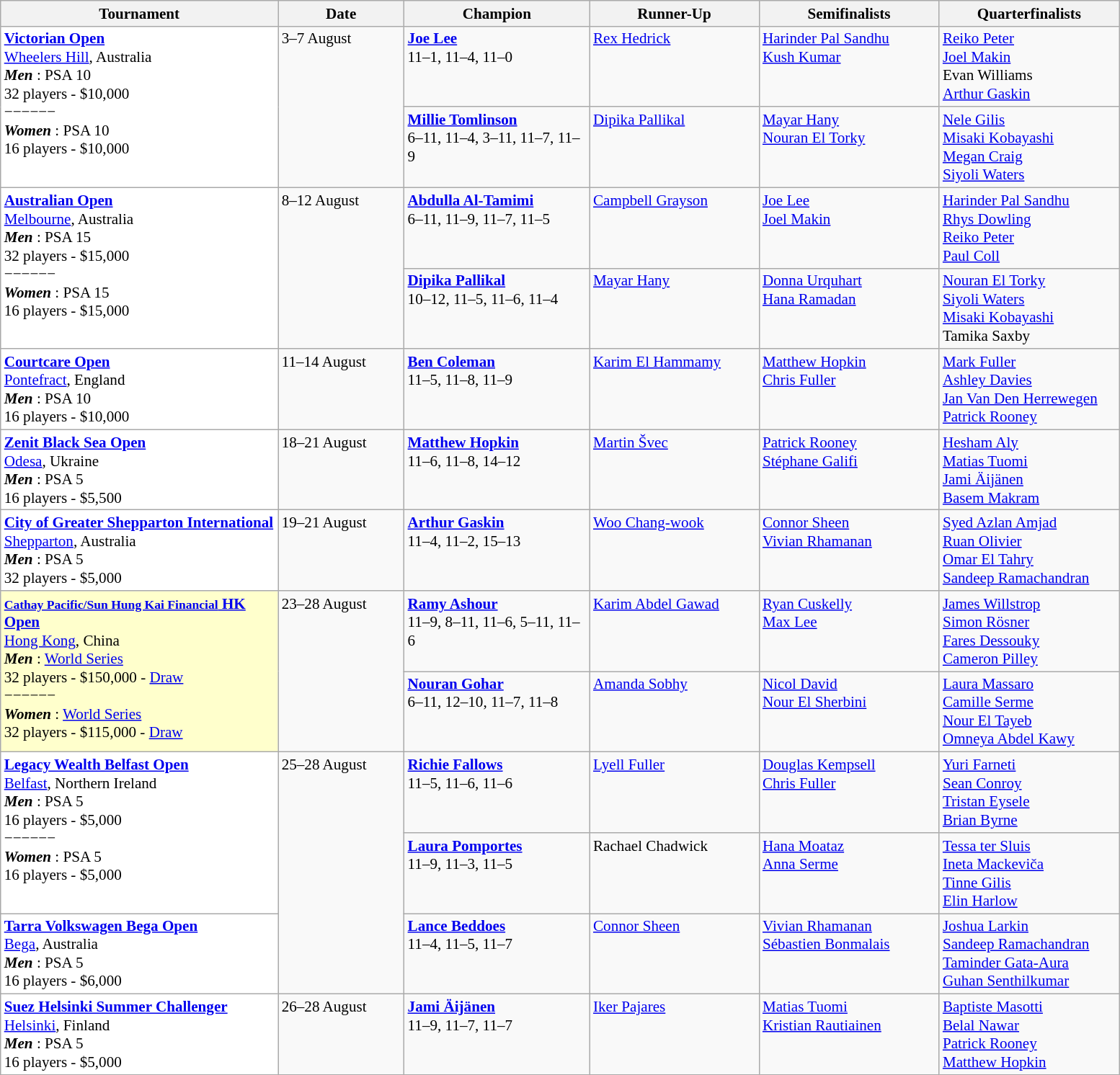<table class="wikitable" style="font-size:88%">
<tr>
<th width=250>Tournament</th>
<th width=110>Date</th>
<th width=165>Champion</th>
<th width=150>Runner-Up</th>
<th width=160>Semifinalists</th>
<th width=160>Quarterfinalists</th>
</tr>
<tr valign=top>
<td rowspan=2 style="background:#fff;"><strong><a href='#'>Victorian Open</a></strong><br> <a href='#'>Wheelers Hill</a>, Australia<br><strong> <em>Men</em> </strong>: PSA 10<br>32 players - $10,000<br>−−−−−−<br><strong> <em>Women</em> </strong>: PSA 10<br>16 players - $10,000</td>
<td rowspan=2>3–7 August</td>
<td> <strong><a href='#'>Joe Lee</a></strong><br>11–1, 11–4, 11–0</td>
<td> <a href='#'>Rex Hedrick</a></td>
<td> <a href='#'>Harinder Pal Sandhu</a><br> <a href='#'>Kush Kumar</a></td>
<td> <a href='#'>Reiko Peter</a><br> <a href='#'>Joel Makin</a><br> Evan Williams<br> <a href='#'>Arthur Gaskin</a></td>
</tr>
<tr valign=top>
<td> <strong><a href='#'>Millie Tomlinson</a></strong><br>6–11, 11–4, 3–11, 11–7, 11–9</td>
<td> <a href='#'>Dipika Pallikal</a></td>
<td> <a href='#'>Mayar Hany</a><br> <a href='#'>Nouran El Torky</a></td>
<td> <a href='#'>Nele Gilis</a><br> <a href='#'>Misaki Kobayashi</a><br> <a href='#'>Megan Craig</a><br> <a href='#'>Siyoli Waters</a></td>
</tr>
<tr valign=top>
<td rowspan=2 style="background:#fff;"><strong><a href='#'>Australian Open</a></strong><br> <a href='#'>Melbourne</a>, Australia<br><strong> <em>Men</em> </strong>: PSA 15<br>32 players - $15,000<br>−−−−−−<br><strong> <em>Women</em> </strong>: PSA 15<br>16 players - $15,000</td>
<td rowspan=2>8–12 August</td>
<td> <strong><a href='#'>Abdulla Al-Tamimi</a></strong><br>6–11, 11–9, 11–7, 11–5</td>
<td> <a href='#'>Campbell Grayson</a></td>
<td> <a href='#'>Joe Lee</a><br> <a href='#'>Joel Makin</a></td>
<td> <a href='#'>Harinder Pal Sandhu</a><br> <a href='#'>Rhys Dowling</a><br> <a href='#'>Reiko Peter</a><br> <a href='#'>Paul Coll</a></td>
</tr>
<tr valign=top>
<td> <strong><a href='#'>Dipika Pallikal</a></strong><br>10–12, 11–5, 11–6, 11–4</td>
<td> <a href='#'>Mayar Hany</a></td>
<td> <a href='#'>Donna Urquhart</a><br> <a href='#'>Hana Ramadan</a></td>
<td> <a href='#'>Nouran El Torky</a><br> <a href='#'>Siyoli Waters</a><br> <a href='#'>Misaki Kobayashi</a><br> Tamika Saxby</td>
</tr>
<tr valign=top>
<td style="background:#fff;"><strong><a href='#'>Courtcare Open</a></strong><br> <a href='#'>Pontefract</a>, England<br><strong> <em>Men</em> </strong>: PSA 10<br>16 players - $10,000</td>
<td>11–14 August</td>
<td> <strong><a href='#'>Ben Coleman</a></strong><br>11–5, 11–8, 11–9</td>
<td> <a href='#'>Karim El Hammamy</a></td>
<td> <a href='#'>Matthew Hopkin</a><br> <a href='#'>Chris Fuller</a></td>
<td> <a href='#'>Mark Fuller</a><br> <a href='#'>Ashley Davies</a><br> <a href='#'>Jan Van Den Herrewegen</a><br> <a href='#'>Patrick Rooney</a></td>
</tr>
<tr valign=top>
<td style="background:#fff;"><strong><a href='#'>Zenit Black Sea Open</a></strong><br> <a href='#'>Odesa</a>, Ukraine<br><strong> <em>Men</em> </strong>: PSA 5<br>16 players - $5,500</td>
<td>18–21 August</td>
<td> <strong><a href='#'>Matthew Hopkin</a></strong><br>11–6, 11–8, 14–12</td>
<td> <a href='#'>Martin Švec</a></td>
<td> <a href='#'>Patrick Rooney</a><br> <a href='#'>Stéphane Galifi</a></td>
<td> <a href='#'>Hesham Aly</a><br> <a href='#'>Matias Tuomi</a><br> <a href='#'>Jami Äijänen</a><br> <a href='#'>Basem Makram</a></td>
</tr>
<tr valign=top>
<td style="background:#fff;"><strong><a href='#'>City of Greater Shepparton International</a></strong><br> <a href='#'>Shepparton</a>, Australia<br><strong> <em>Men</em> </strong>: PSA 5<br>32 players - $5,000</td>
<td>19–21 August</td>
<td> <strong><a href='#'>Arthur Gaskin</a></strong><br>11–4, 11–2, 15–13</td>
<td> <a href='#'>Woo Chang-wook</a></td>
<td> <a href='#'>Connor Sheen</a><br> <a href='#'>Vivian Rhamanan</a></td>
<td> <a href='#'>Syed Azlan Amjad</a><br> <a href='#'>Ruan Olivier</a><br> <a href='#'>Omar El Tahry</a><br> <a href='#'>Sandeep Ramachandran</a></td>
</tr>
<tr valign=top>
<td rowspan=2 style="background:#ffc;"><strong><a href='#'><small>Cathay Pacific/Sun Hung Kai Financial</small> HK Open</a></strong><br> <a href='#'>Hong Kong</a>, China<br><strong> <em>Men</em> </strong>: <a href='#'>World Series</a><br>32 players - $150,000 - <a href='#'>Draw</a><br>−−−−−−<br><strong> <em>Women</em> </strong>: <a href='#'>World Series</a><br>32 players - $115,000 - <a href='#'>Draw</a></td>
<td rowspan=2>23–28 August</td>
<td> <strong><a href='#'>Ramy Ashour</a></strong><br>11–9, 8–11, 11–6, 5–11, 11–6</td>
<td> <a href='#'>Karim Abdel Gawad</a></td>
<td> <a href='#'>Ryan Cuskelly</a><br> <a href='#'>Max Lee</a></td>
<td> <a href='#'>James Willstrop</a><br> <a href='#'>Simon Rösner</a><br> <a href='#'>Fares Dessouky</a><br> <a href='#'>Cameron Pilley</a></td>
</tr>
<tr valign=top>
<td> <strong><a href='#'>Nouran Gohar</a></strong><br>6–11, 12–10, 11–7, 11–8</td>
<td> <a href='#'>Amanda Sobhy</a></td>
<td> <a href='#'>Nicol David</a><br> <a href='#'>Nour El Sherbini</a></td>
<td> <a href='#'>Laura Massaro</a><br> <a href='#'>Camille Serme</a><br> <a href='#'>Nour El Tayeb</a><br> <a href='#'>Omneya Abdel Kawy</a></td>
</tr>
<tr valign=top>
<td rowspan=2 style="background:#fff;"><strong><a href='#'>Legacy Wealth Belfast Open</a></strong><br> <a href='#'>Belfast</a>, Northern Ireland<br><strong> <em>Men</em> </strong>: PSA 5<br>16 players - $5,000<br>−−−−−−<br><strong> <em>Women</em> </strong>: PSA 5<br>16 players - $5,000</td>
<td rowspan=3>25–28 August</td>
<td> <strong><a href='#'>Richie Fallows</a></strong><br>11–5, 11–6, 11–6</td>
<td> <a href='#'>Lyell Fuller</a></td>
<td> <a href='#'>Douglas Kempsell</a><br> <a href='#'>Chris Fuller</a></td>
<td> <a href='#'>Yuri Farneti</a><br> <a href='#'>Sean Conroy</a><br> <a href='#'>Tristan Eysele</a><br> <a href='#'>Brian Byrne</a></td>
</tr>
<tr valign=top>
<td> <strong><a href='#'>Laura Pomportes</a></strong><br>11–9, 11–3, 11–5</td>
<td> Rachael Chadwick</td>
<td> <a href='#'>Hana Moataz</a><br> <a href='#'>Anna Serme</a></td>
<td> <a href='#'>Tessa ter Sluis</a><br> <a href='#'>Ineta Mackeviča</a><br> <a href='#'>Tinne Gilis</a><br> <a href='#'>Elin Harlow</a></td>
</tr>
<tr valign=top>
<td style="background:#fff;"><strong><a href='#'>Tarra Volkswagen Bega Open</a></strong><br> <a href='#'>Bega</a>, Australia<br><strong> <em>Men</em> </strong>: PSA 5<br>16 players - $6,000</td>
<td> <strong><a href='#'>Lance Beddoes</a></strong><br>11–4, 11–5, 11–7</td>
<td> <a href='#'>Connor Sheen</a></td>
<td> <a href='#'>Vivian Rhamanan</a><br> <a href='#'>Sébastien Bonmalais</a></td>
<td> <a href='#'>Joshua Larkin</a><br> <a href='#'>Sandeep Ramachandran</a><br> <a href='#'>Taminder Gata-Aura</a><br> <a href='#'>Guhan Senthilkumar</a></td>
</tr>
<tr valign=top>
<td style="background:#fff;"><strong><a href='#'>Suez Helsinki Summer Challenger</a></strong><br> <a href='#'>Helsinki</a>, Finland<br><strong> <em>Men</em> </strong>: PSA 5<br>16 players - $5,000</td>
<td>26–28 August</td>
<td> <strong><a href='#'>Jami Äijänen</a></strong><br>11–9, 11–7, 11–7</td>
<td> <a href='#'>Iker Pajares</a></td>
<td> <a href='#'>Matias Tuomi</a><br> <a href='#'>Kristian Rautiainen</a></td>
<td> <a href='#'>Baptiste Masotti</a><br> <a href='#'>Belal Nawar</a><br> <a href='#'>Patrick Rooney</a><br> <a href='#'>Matthew Hopkin</a></td>
</tr>
</table>
